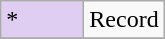<table class="wikitable">
<tr>
<td style="background:#E0CEF2; width:3em">*</td>
<td>Record</td>
</tr>
<tr>
</tr>
</table>
